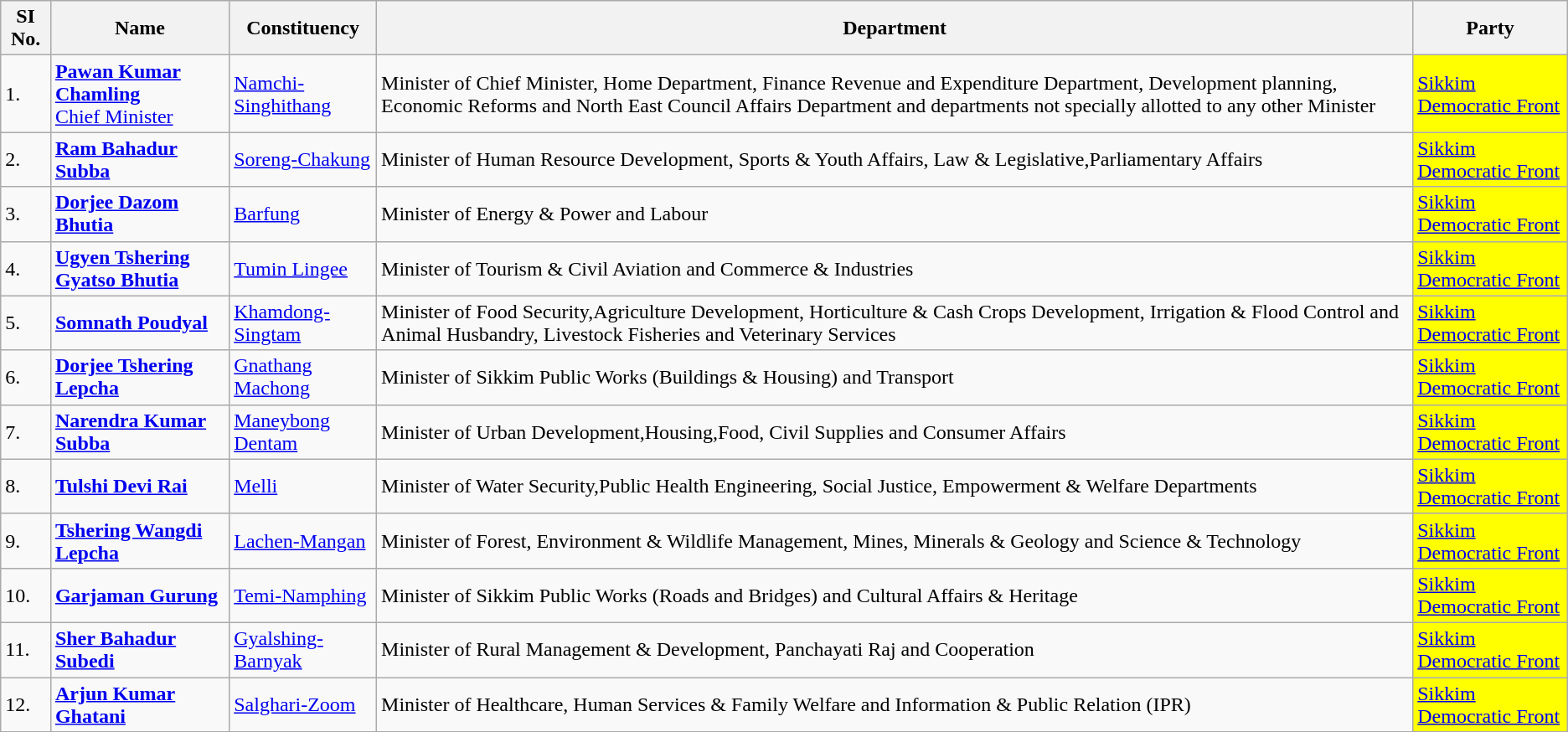<table class ="wikitable">
<tr>
<th>SI No.</th>
<th>Name</th>
<th>Constituency</th>
<th>Department</th>
<th>Party</th>
</tr>
<tr>
<td>1.</td>
<td><strong><a href='#'>Pawan Kumar Chamling</a></strong><br><a href='#'>Chief Minister</a></td>
<td><a href='#'>Namchi-Singhithang</a></td>
<td>Minister of Chief Minister, Home Department, Finance Revenue and Expenditure Department, Development planning, Economic Reforms and North East Council Affairs Department and departments not specially allotted to any other Minister</td>
<td bgcolor=#FFFF00><a href='#'>Sikkim Democratic Front</a></td>
</tr>
<tr>
<td>2.</td>
<td><strong><a href='#'>Ram Bahadur Subba</a></strong></td>
<td><a href='#'>Soreng-Chakung</a></td>
<td>Minister of Human Resource Development, Sports & Youth Affairs, Law & Legislative,Parliamentary Affairs</td>
<td bgcolor=#FFFF00><a href='#'>Sikkim Democratic Front</a></td>
</tr>
<tr>
<td>3.</td>
<td><strong><a href='#'>Dorjee Dazom Bhutia</a></strong></td>
<td><a href='#'>Barfung</a></td>
<td>Minister of Energy & Power and Labour</td>
<td bgcolor=#FFFF00><a href='#'>Sikkim Democratic Front</a></td>
</tr>
<tr>
<td>4.</td>
<td><strong><a href='#'>Ugyen Tshering Gyatso Bhutia</a></strong></td>
<td><a href='#'>Tumin Lingee</a></td>
<td>Minister of Tourism & Civil Aviation and Commerce & Industries</td>
<td bgcolor=#FFFF00><a href='#'>Sikkim Democratic Front</a></td>
</tr>
<tr>
<td>5.</td>
<td><strong><a href='#'>Somnath Poudyal</a></strong></td>
<td><a href='#'>Khamdong-Singtam</a></td>
<td>Minister of Food Security,Agriculture Development, Horticulture & Cash Crops Development, Irrigation & Flood Control and Animal Husbandry, Livestock Fisheries and Veterinary Services</td>
<td bgcolor=#FFFF00><a href='#'>Sikkim Democratic Front</a></td>
</tr>
<tr>
<td>6.</td>
<td><strong><a href='#'>Dorjee Tshering Lepcha</a></strong></td>
<td><a href='#'>Gnathang Machong</a></td>
<td>Minister of Sikkim Public Works (Buildings & Housing) and Transport</td>
<td bgcolor=#FFFF00><a href='#'>Sikkim Democratic Front</a></td>
</tr>
<tr>
<td>7.</td>
<td><strong><a href='#'>Narendra Kumar Subba</a></strong></td>
<td><a href='#'>Maneybong Dentam</a></td>
<td>Minister of Urban Development,Housing,Food, Civil Supplies and Consumer Affairs</td>
<td bgcolor=#FFFF00><a href='#'>Sikkim Democratic Front</a></td>
</tr>
<tr>
<td>8.</td>
<td><strong><a href='#'>Tulshi Devi Rai</a></strong></td>
<td><a href='#'>Melli</a></td>
<td>Minister of Water Security,Public Health Engineering, Social Justice, Empowerment & Welfare Departments</td>
<td bgcolor=#FFFF00><a href='#'>Sikkim Democratic Front</a></td>
</tr>
<tr>
<td>9.</td>
<td><strong><a href='#'>Tshering Wangdi Lepcha</a></strong></td>
<td><a href='#'>Lachen-Mangan</a></td>
<td>Minister of Forest, Environment & Wildlife Management, Mines, Minerals & Geology and Science & Technology</td>
<td bgcolor=#FFFF00><a href='#'>Sikkim Democratic Front</a></td>
</tr>
<tr>
<td>10.</td>
<td><strong><a href='#'>Garjaman Gurung</a></strong></td>
<td><a href='#'>Temi-Namphing</a></td>
<td>Minister of Sikkim Public Works (Roads and Bridges) and Cultural Affairs & Heritage</td>
<td bgcolor=#FFFF00><a href='#'>Sikkim Democratic Front</a></td>
</tr>
<tr>
<td>11.</td>
<td><strong><a href='#'>Sher Bahadur Subedi</a></strong></td>
<td><a href='#'>Gyalshing-Barnyak</a></td>
<td>Minister of Rural Management & Development, Panchayati Raj and Cooperation</td>
<td bgcolor=#FFFF00><a href='#'>Sikkim Democratic Front</a></td>
</tr>
<tr>
<td>12.</td>
<td><strong><a href='#'>Arjun Kumar Ghatani</a></strong></td>
<td><a href='#'>Salghari-Zoom</a></td>
<td>Minister of Healthcare, Human Services & Family Welfare and Information & Public Relation (IPR)</td>
<td bgcolor=#FFFF00><a href='#'>Sikkim Democratic Front</a></td>
</tr>
<tr>
</tr>
</table>
